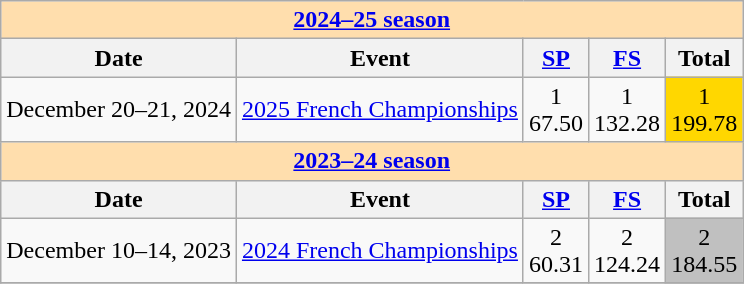<table class="wikitable">
<tr>
<th colspan="6" style="background-color: #ffdead; " align="center"><a href='#'>2024–25 season</a></th>
</tr>
<tr>
<th>Date</th>
<th>Event</th>
<th><a href='#'>SP</a></th>
<th><a href='#'>FS</a></th>
<th>Total</th>
</tr>
<tr>
<td>December 20–21, 2024</td>
<td><a href='#'>2025 French Championships</a></td>
<td align=center>1 <br> 67.50</td>
<td align=center>1 <br> 132.28</td>
<td align=center bgcolor=gold>1 <br> 199.78</td>
</tr>
<tr>
<th style="background-color: #ffdead; " colspan=5 align=center><a href='#'><strong>2023–24 season</strong></a></th>
</tr>
<tr>
<th>Date</th>
<th>Event</th>
<th><a href='#'>SP</a></th>
<th><a href='#'>FS</a></th>
<th>Total</th>
</tr>
<tr>
<td>December 10–14, 2023</td>
<td><a href='#'>2024 French Championships</a></td>
<td align=center>2 <br> 60.31</td>
<td align=center>2 <br> 124.24</td>
<td align=center bgcolor=silver>2 <br> 184.55</td>
</tr>
<tr>
</tr>
</table>
